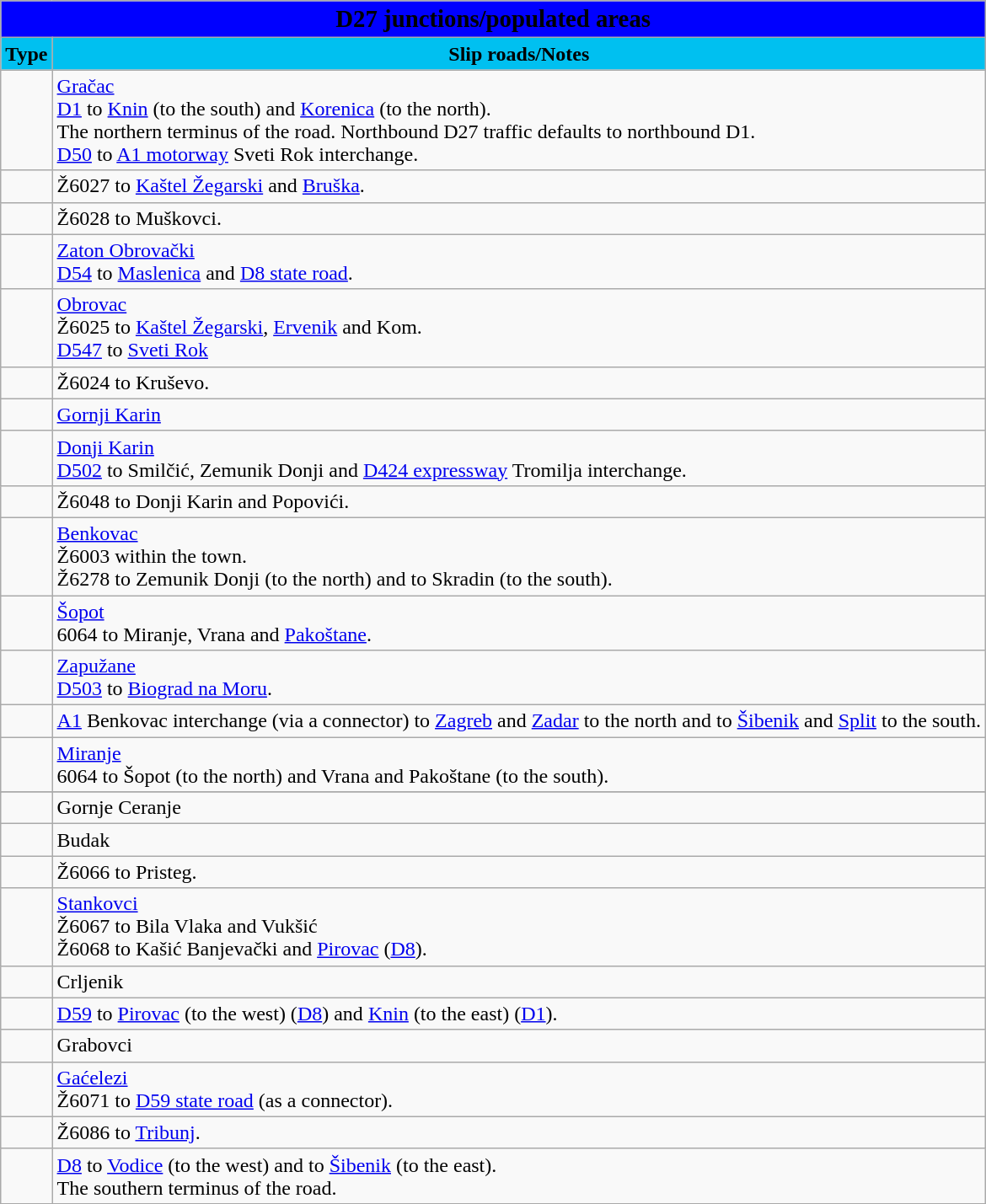<table class="wikitable">
<tr>
<td colspan=2 bgcolor=blue align=center style=margin-top:15><span><big><strong>D27 junctions/populated areas</strong></big></span></td>
</tr>
<tr>
<td align=center bgcolor=00c0f0><strong>Type</strong></td>
<td align=center bgcolor=00c0f0><strong>Slip roads/Notes</strong></td>
</tr>
<tr>
<td></td>
<td><a href='#'>Gračac</a><br> <a href='#'>D1</a> to <a href='#'>Knin</a> (to the south) and <a href='#'>Korenica</a> (to the north).<br>The northern terminus of the road. Northbound D27 traffic defaults to northbound D1.<br> <a href='#'>D50</a> to <a href='#'>A1 motorway</a> Sveti Rok interchange.</td>
</tr>
<tr>
<td></td>
<td>Ž6027 to <a href='#'>Kaštel Žegarski</a> and <a href='#'>Bruška</a>.</td>
</tr>
<tr>
<td></td>
<td>Ž6028 to Muškovci.</td>
</tr>
<tr>
<td></td>
<td><a href='#'>Zaton Obrovački</a><br> <a href='#'>D54</a> to <a href='#'>Maslenica</a> and <a href='#'>D8 state road</a>.</td>
</tr>
<tr>
<td></td>
<td><a href='#'>Obrovac</a><br>Ž6025 to <a href='#'>Kaštel Žegarski</a>, <a href='#'>Ervenik</a> and Kom.<br><a href='#'>D547</a> to <a href='#'>Sveti Rok</a></td>
</tr>
<tr>
<td></td>
<td>Ž6024 to Kruševo.</td>
</tr>
<tr>
<td></td>
<td><a href='#'>Gornji Karin</a></td>
</tr>
<tr>
<td></td>
<td><a href='#'>Donji Karin</a><br> <a href='#'>D502</a> to Smilčić, Zemunik Donji and <a href='#'>D424 expressway</a> Tromilja interchange.</td>
</tr>
<tr>
<td></td>
<td>Ž6048 to Donji Karin and Popovići.</td>
</tr>
<tr>
<td></td>
<td><a href='#'>Benkovac</a><br>Ž6003 within the town.<br>Ž6278 to Zemunik Donji (to the north) and to Skradin (to the south).</td>
</tr>
<tr>
<td></td>
<td><a href='#'>Šopot</a><br>6064 to Miranje, Vrana and <a href='#'>Pakoštane</a>.</td>
</tr>
<tr>
<td></td>
<td><a href='#'>Zapužane</a><br> <a href='#'>D503</a> to <a href='#'>Biograd na Moru</a>.</td>
</tr>
<tr>
<td></td>
<td> <a href='#'>A1</a> Benkovac interchange (via a connector) to <a href='#'>Zagreb</a> and <a href='#'>Zadar</a> to the north and to <a href='#'>Šibenik</a> and <a href='#'>Split</a> to the south.</td>
</tr>
<tr>
<td></td>
<td><a href='#'>Miranje</a><br>6064 to Šopot (to the north) and Vrana and Pakoštane (to the south).</td>
</tr>
<tr>
</tr>
<tr>
<td></td>
<td>Gornje Ceranje</td>
</tr>
<tr>
<td></td>
<td>Budak</td>
</tr>
<tr>
<td></td>
<td>Ž6066 to Pristeg.</td>
</tr>
<tr>
<td></td>
<td><a href='#'>Stankovci</a><br>Ž6067 to Bila Vlaka and Vukšić<br>Ž6068 to Kašić Banjevački and <a href='#'>Pirovac</a> (<a href='#'>D8</a>).</td>
</tr>
<tr>
<td></td>
<td>Crljenik</td>
</tr>
<tr>
<td></td>
<td> <a href='#'>D59</a> to <a href='#'>Pirovac</a> (to the west) (<a href='#'>D8</a>) and <a href='#'>Knin</a> (to the east) (<a href='#'>D1</a>).</td>
</tr>
<tr>
<td></td>
<td>Grabovci</td>
</tr>
<tr>
<td></td>
<td><a href='#'>Gaćelezi</a><br>Ž6071 to <a href='#'>D59 state road</a> (as a connector).</td>
</tr>
<tr>
<td></td>
<td>Ž6086 to <a href='#'>Tribunj</a>.</td>
</tr>
<tr>
<td></td>
<td> <a href='#'>D8</a> to <a href='#'>Vodice</a> (to the west) and to <a href='#'>Šibenik</a> (to the east).<br>The southern terminus of the road.</td>
</tr>
</table>
